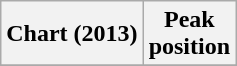<table class="wikitable plainrowheaders" style="text-align:center">
<tr>
<th scope="col">Chart (2013)</th>
<th scope="col">Peak<br>position</th>
</tr>
<tr>
</tr>
</table>
